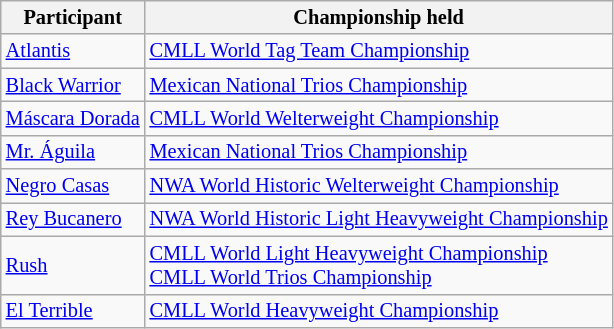<table style="font-size: 85%" class="wikitable sortable">
<tr>
<th><strong>Participant</strong></th>
<th><strong>Championship held</strong></th>
</tr>
<tr>
<td><a href='#'>Atlantis</a></td>
<td><a href='#'>CMLL World Tag Team Championship</a></td>
</tr>
<tr>
<td><a href='#'>Black Warrior</a></td>
<td><a href='#'>Mexican National Trios Championship</a></td>
</tr>
<tr>
<td><a href='#'>Máscara Dorada</a></td>
<td><a href='#'>CMLL World Welterweight Championship</a></td>
</tr>
<tr>
<td><a href='#'>Mr. Águila</a></td>
<td><a href='#'>Mexican National Trios Championship</a></td>
</tr>
<tr>
<td><a href='#'>Negro Casas</a></td>
<td><a href='#'>NWA World Historic Welterweight Championship</a></td>
</tr>
<tr>
<td><a href='#'>Rey Bucanero</a></td>
<td><a href='#'>NWA World Historic Light Heavyweight Championship</a></td>
</tr>
<tr>
<td><a href='#'>Rush</a></td>
<td><a href='#'>CMLL World Light Heavyweight Championship</a><br><a href='#'>CMLL World Trios Championship</a></td>
</tr>
<tr>
<td><a href='#'>El Terrible</a></td>
<td><a href='#'>CMLL World Heavyweight Championship</a></td>
</tr>
</table>
